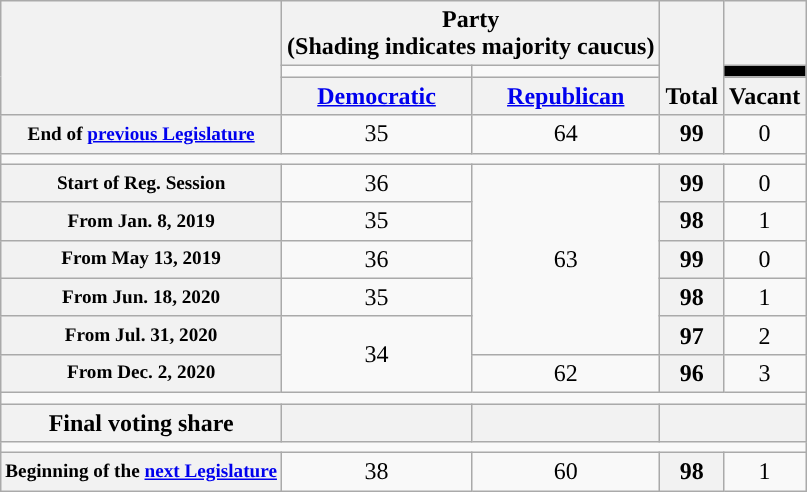<table class=wikitable style="text-align:center">
<tr style="vertical-align:bottom;">
<th rowspan=3></th>
<th colspan=2>Party <div>(Shading indicates majority caucus)</div></th>
<th rowspan=3>Total</th>
<th></th>
</tr>
<tr style="height:5px">
<td style="background-color:"></td>
<td style="background-color:"></td>
<td style="background-color:black"></td>
</tr>
<tr>
<th><a href='#'>Democratic</a></th>
<th><a href='#'>Republican</a></th>
<th>Vacant</th>
</tr>
<tr>
<th nowrap style="font-size:80%">End of <a href='#'>previous Legislature</a></th>
<td>35</td>
<td>64</td>
<th>99</th>
<td>0</td>
</tr>
<tr>
<td colspan=5></td>
</tr>
<tr>
<th nowrap style="font-size:80%">Start of Reg. Session</th>
<td>36</td>
<td rowspan="5" >63</td>
<th>99</th>
<td>0</td>
</tr>
<tr>
<th nowrap style="font-size:80%">From Jan. 8, 2019</th>
<td>35</td>
<th>98</th>
<td>1</td>
</tr>
<tr>
<th nowrap style="font-size:80%">From May 13, 2019</th>
<td>36</td>
<th>99</th>
<td>0</td>
</tr>
<tr>
<th nowrap style="font-size:80%">From Jun. 18, 2020</th>
<td>35</td>
<th>98</th>
<td>1</td>
</tr>
<tr>
<th nowrap style="font-size:80%">From Jul. 31, 2020</th>
<td rowspan="2">34</td>
<th>97</th>
<td>2</td>
</tr>
<tr>
<th nowrap style="font-size:80%">From Dec. 2, 2020</th>
<td>62</td>
<th>96</th>
<td>3</td>
</tr>
<tr>
<td colspan=5></td>
</tr>
<tr>
<th>Final voting share</th>
<th></th>
<th></th>
<th colspan=2></th>
</tr>
<tr>
<td colspan=5></td>
</tr>
<tr>
<th style="white-space:nowrap; font-size:80%;">Beginning of the <a href='#'>next Legislature</a></th>
<td>38</td>
<td>60</td>
<th>98</th>
<td>1</td>
</tr>
</table>
